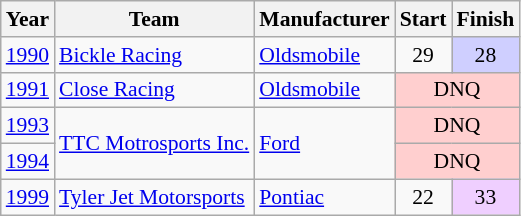<table class="wikitable" style="font-size: 90%;">
<tr>
<th>Year</th>
<th>Team</th>
<th>Manufacturer</th>
<th>Start</th>
<th>Finish</th>
</tr>
<tr>
<td><a href='#'>1990</a></td>
<td><a href='#'>Bickle Racing</a></td>
<td><a href='#'>Oldsmobile</a></td>
<td align=center>29</td>
<td align=center style="background:#CFCFFF;">28</td>
</tr>
<tr>
<td><a href='#'>1991</a></td>
<td><a href='#'>Close Racing</a></td>
<td><a href='#'>Oldsmobile</a></td>
<td colspan=2 align=center style="background:#FFCFCF;">DNQ</td>
</tr>
<tr>
<td><a href='#'>1993</a></td>
<td rowspan=2><a href='#'>TTC Motrosports Inc.</a></td>
<td rowspan=2><a href='#'>Ford</a></td>
<td colspan=2 align=center style="background:#FFCFCF;">DNQ</td>
</tr>
<tr>
<td><a href='#'>1994</a></td>
<td colspan=2 align=center style="background:#FFCFCF;">DNQ</td>
</tr>
<tr>
<td><a href='#'>1999</a></td>
<td><a href='#'>Tyler Jet Motorsports</a></td>
<td><a href='#'>Pontiac</a></td>
<td align=center>22</td>
<td align=center style="background:#EFCFFF;">33</td>
</tr>
</table>
